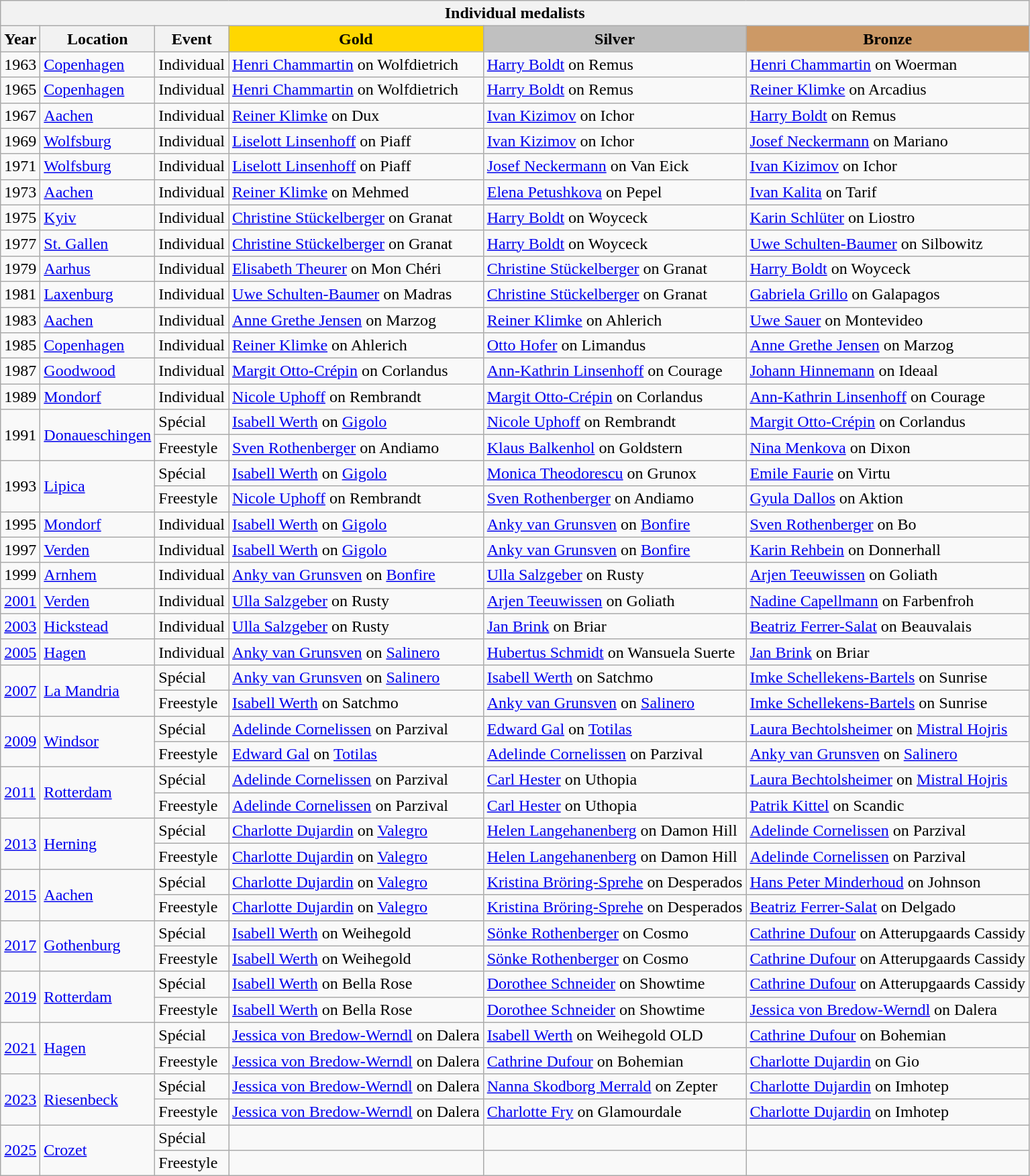<table class="wikitable">
<tr>
<th colspan=6 align="center"><strong>Individual medalists</strong></th>
</tr>
<tr>
<th>Year</th>
<th>Location</th>
<th>Event</th>
<th style="background-color:gold;">Gold</th>
<th style="background-color:silver;">Silver</th>
<th style="background-color:#cc9966;">Bronze</th>
</tr>
<tr>
<td>1963</td>
<td> <a href='#'>Copenhagen</a></td>
<td>Individual</td>
<td> <a href='#'>Henri Chammartin</a> on Wolfdietrich</td>
<td> <a href='#'>Harry Boldt</a> on Remus</td>
<td> <a href='#'>Henri Chammartin</a> on Woerman</td>
</tr>
<tr>
<td>1965</td>
<td> <a href='#'>Copenhagen</a></td>
<td>Individual</td>
<td> <a href='#'>Henri Chammartin</a> on Wolfdietrich</td>
<td> <a href='#'>Harry Boldt</a> on Remus</td>
<td> <a href='#'>Reiner Klimke</a> on Arcadius</td>
</tr>
<tr>
<td>1967</td>
<td> <a href='#'>Aachen</a></td>
<td>Individual</td>
<td> <a href='#'>Reiner Klimke</a> on Dux</td>
<td> <a href='#'>Ivan Kizimov</a> on Ichor</td>
<td> <a href='#'>Harry Boldt</a> on Remus</td>
</tr>
<tr>
<td>1969</td>
<td> <a href='#'>Wolfsburg</a></td>
<td>Individual</td>
<td> <a href='#'>Liselott Linsenhoff</a> on Piaff</td>
<td> <a href='#'>Ivan Kizimov</a> on Ichor</td>
<td> <a href='#'>Josef Neckermann</a> on Mariano</td>
</tr>
<tr>
<td>1971</td>
<td> <a href='#'>Wolfsburg</a></td>
<td>Individual</td>
<td> <a href='#'>Liselott Linsenhoff</a> on Piaff</td>
<td> <a href='#'>Josef Neckermann</a> on Van Eick</td>
<td> <a href='#'>Ivan Kizimov</a> on Ichor</td>
</tr>
<tr>
<td>1973</td>
<td> <a href='#'>Aachen</a></td>
<td>Individual</td>
<td> <a href='#'>Reiner Klimke</a> on Mehmed</td>
<td> <a href='#'>Elena Petushkova</a> on Pepel</td>
<td> <a href='#'>Ivan Kalita</a> on Tarif</td>
</tr>
<tr>
<td>1975</td>
<td> <a href='#'>Kyiv</a></td>
<td>Individual</td>
<td> <a href='#'>Christine Stückelberger</a> on Granat</td>
<td> <a href='#'>Harry Boldt</a> on Woyceck</td>
<td> <a href='#'>Karin Schlüter</a> on Liostro</td>
</tr>
<tr>
<td>1977</td>
<td> <a href='#'>St. Gallen</a></td>
<td>Individual</td>
<td> <a href='#'>Christine Stückelberger</a> on Granat</td>
<td> <a href='#'>Harry Boldt</a> on Woyceck</td>
<td> <a href='#'>Uwe Schulten-Baumer</a> on Silbowitz</td>
</tr>
<tr>
<td>1979</td>
<td> <a href='#'>Aarhus</a></td>
<td>Individual</td>
<td> <a href='#'>Elisabeth Theurer</a> on Mon Chéri</td>
<td> <a href='#'>Christine Stückelberger</a> on Granat</td>
<td> <a href='#'>Harry Boldt</a> on Woyceck</td>
</tr>
<tr>
<td>1981</td>
<td> <a href='#'>Laxenburg</a></td>
<td>Individual</td>
<td> <a href='#'>Uwe Schulten-Baumer</a> on Madras</td>
<td> <a href='#'>Christine Stückelberger</a> on Granat</td>
<td> <a href='#'>Gabriela Grillo</a> on Galapagos</td>
</tr>
<tr>
<td>1983</td>
<td> <a href='#'>Aachen</a></td>
<td>Individual</td>
<td> <a href='#'>Anne Grethe Jensen</a> on Marzog</td>
<td> <a href='#'>Reiner Klimke</a> on Ahlerich</td>
<td> <a href='#'>Uwe Sauer</a> on Montevideo</td>
</tr>
<tr>
<td>1985</td>
<td> <a href='#'>Copenhagen</a></td>
<td>Individual</td>
<td> <a href='#'>Reiner Klimke</a> on Ahlerich</td>
<td> <a href='#'>Otto Hofer</a> on Limandus</td>
<td> <a href='#'>Anne Grethe Jensen</a> on Marzog</td>
</tr>
<tr>
<td>1987</td>
<td> <a href='#'>Goodwood</a></td>
<td>Individual</td>
<td> <a href='#'>Margit Otto-Crépin</a> on Corlandus</td>
<td> <a href='#'>Ann-Kathrin Linsenhoff</a> on Courage</td>
<td> <a href='#'>Johann Hinnemann</a> on Ideaal</td>
</tr>
<tr>
<td>1989</td>
<td> <a href='#'>Mondorf</a></td>
<td>Individual</td>
<td> <a href='#'>Nicole Uphoff</a> on Rembrandt</td>
<td> <a href='#'>Margit Otto-Crépin</a> on Corlandus</td>
<td> <a href='#'>Ann-Kathrin Linsenhoff</a> on Courage</td>
</tr>
<tr>
<td rowspan=2>1991</td>
<td rowspan=2> <a href='#'>Donaueschingen</a></td>
<td>Spécial</td>
<td> <a href='#'>Isabell Werth</a> on <a href='#'>Gigolo</a></td>
<td> <a href='#'>Nicole Uphoff</a> on Rembrandt</td>
<td> <a href='#'>Margit Otto-Crépin</a> on Corlandus</td>
</tr>
<tr>
<td>Freestyle</td>
<td> <a href='#'>Sven Rothenberger</a> on Andiamo</td>
<td> <a href='#'>Klaus Balkenhol</a> on Goldstern</td>
<td> <a href='#'>Nina Menkova</a> on Dixon</td>
</tr>
<tr>
<td rowspan=2>1993</td>
<td rowspan=2> <a href='#'>Lipica</a></td>
<td>Spécial</td>
<td> <a href='#'>Isabell Werth</a> on <a href='#'>Gigolo</a></td>
<td> <a href='#'>Monica Theodorescu</a> on Grunox</td>
<td> <a href='#'>Emile Faurie</a> on Virtu</td>
</tr>
<tr>
<td>Freestyle</td>
<td> <a href='#'>Nicole Uphoff</a> on Rembrandt</td>
<td> <a href='#'>Sven Rothenberger</a> on Andiamo</td>
<td> <a href='#'>Gyula Dallos</a> on Aktion</td>
</tr>
<tr>
<td>1995</td>
<td> <a href='#'>Mondorf</a></td>
<td>Individual</td>
<td> <a href='#'>Isabell Werth</a> on <a href='#'>Gigolo</a></td>
<td> <a href='#'>Anky van Grunsven</a> on <a href='#'>Bonfire</a></td>
<td> <a href='#'>Sven Rothenberger</a> on Bo</td>
</tr>
<tr>
<td>1997</td>
<td> <a href='#'>Verden</a></td>
<td>Individual</td>
<td> <a href='#'>Isabell Werth</a> on <a href='#'>Gigolo</a></td>
<td> <a href='#'>Anky van Grunsven</a> on <a href='#'>Bonfire</a></td>
<td> <a href='#'>Karin Rehbein</a> on Donnerhall</td>
</tr>
<tr>
<td>1999</td>
<td> <a href='#'>Arnhem</a></td>
<td>Individual</td>
<td> <a href='#'>Anky van Grunsven</a> on <a href='#'>Bonfire</a></td>
<td> <a href='#'>Ulla Salzgeber</a> on Rusty</td>
<td> <a href='#'>Arjen Teeuwissen</a> on Goliath</td>
</tr>
<tr>
<td><a href='#'>2001</a></td>
<td> <a href='#'>Verden</a></td>
<td>Individual</td>
<td> <a href='#'>Ulla Salzgeber</a> on Rusty</td>
<td> <a href='#'>Arjen Teeuwissen</a> on Goliath</td>
<td> <a href='#'>Nadine Capellmann</a> on Farbenfroh</td>
</tr>
<tr>
<td><a href='#'>2003</a></td>
<td> <a href='#'>Hickstead</a></td>
<td>Individual</td>
<td> <a href='#'>Ulla Salzgeber</a> on Rusty</td>
<td> <a href='#'>Jan Brink</a> on Briar</td>
<td> <a href='#'>Beatriz Ferrer-Salat</a> on Beauvalais</td>
</tr>
<tr>
<td><a href='#'>2005</a></td>
<td> <a href='#'>Hagen</a></td>
<td>Individual</td>
<td> <a href='#'>Anky van Grunsven</a> on <a href='#'>Salinero</a></td>
<td> <a href='#'>Hubertus Schmidt</a> on Wansuela Suerte</td>
<td> <a href='#'>Jan Brink</a> on Briar</td>
</tr>
<tr>
<td rowspan=2><a href='#'>2007</a></td>
<td rowspan=2> <a href='#'>La Mandria</a></td>
<td>Spécial</td>
<td> <a href='#'>Anky van Grunsven</a> on <a href='#'>Salinero</a></td>
<td> <a href='#'>Isabell Werth</a> on Satchmo</td>
<td> <a href='#'>Imke Schellekens-Bartels</a> on Sunrise</td>
</tr>
<tr>
<td>Freestyle</td>
<td> <a href='#'>Isabell Werth</a> on Satchmo</td>
<td> <a href='#'>Anky van Grunsven</a> on <a href='#'>Salinero</a></td>
<td> <a href='#'>Imke Schellekens-Bartels</a> on Sunrise</td>
</tr>
<tr>
<td rowspan=2><a href='#'>2009</a></td>
<td rowspan=2> <a href='#'>Windsor</a></td>
<td>Spécial</td>
<td> <a href='#'>Adelinde Cornelissen</a> on Parzival</td>
<td> <a href='#'>Edward Gal</a> on <a href='#'>Totilas</a></td>
<td> <a href='#'>Laura Bechtolsheimer</a> on <a href='#'>Mistral Hojris</a></td>
</tr>
<tr>
<td>Freestyle</td>
<td> <a href='#'>Edward Gal</a> on <a href='#'>Totilas</a></td>
<td> <a href='#'>Adelinde Cornelissen</a> on Parzival</td>
<td> <a href='#'>Anky van Grunsven</a> on <a href='#'>Salinero</a></td>
</tr>
<tr>
<td rowspan=2><a href='#'>2011</a></td>
<td rowspan=2> <a href='#'>Rotterdam</a></td>
<td>Spécial</td>
<td> <a href='#'>Adelinde Cornelissen</a> on Parzival</td>
<td> <a href='#'>Carl Hester</a> on Uthopia</td>
<td> <a href='#'>Laura Bechtolsheimer</a> on <a href='#'>Mistral Hojris</a></td>
</tr>
<tr>
<td>Freestyle</td>
<td> <a href='#'>Adelinde Cornelissen</a> on Parzival</td>
<td> <a href='#'>Carl Hester</a> on Uthopia</td>
<td> <a href='#'>Patrik Kittel</a> on Scandic</td>
</tr>
<tr>
<td rowspan=2><a href='#'>2013</a></td>
<td rowspan=2> <a href='#'>Herning</a></td>
<td>Spécial</td>
<td> <a href='#'>Charlotte Dujardin</a> on <a href='#'>Valegro</a></td>
<td> <a href='#'>Helen Langehanenberg</a> on Damon Hill</td>
<td> <a href='#'>Adelinde Cornelissen</a> on Parzival</td>
</tr>
<tr>
<td>Freestyle</td>
<td> <a href='#'>Charlotte Dujardin</a> on <a href='#'>Valegro</a></td>
<td> <a href='#'>Helen Langehanenberg</a> on Damon Hill</td>
<td> <a href='#'>Adelinde Cornelissen</a> on Parzival</td>
</tr>
<tr>
<td rowspan=2><a href='#'>2015</a></td>
<td rowspan=2> <a href='#'>Aachen</a></td>
<td>Spécial</td>
<td> <a href='#'>Charlotte Dujardin</a> on <a href='#'>Valegro</a></td>
<td> <a href='#'>Kristina Bröring-Sprehe</a> on Desperados</td>
<td> <a href='#'>Hans Peter Minderhoud</a> on Johnson</td>
</tr>
<tr>
<td>Freestyle</td>
<td> <a href='#'>Charlotte Dujardin</a> on <a href='#'>Valegro</a></td>
<td> <a href='#'>Kristina Bröring-Sprehe</a> on Desperados</td>
<td> <a href='#'>Beatriz Ferrer-Salat</a> on Delgado</td>
</tr>
<tr>
<td rowspan=2><a href='#'>2017</a></td>
<td rowspan=2> <a href='#'>Gothenburg</a></td>
<td>Spécial</td>
<td> <a href='#'>Isabell Werth</a> on Weihegold</td>
<td> <a href='#'>Sönke Rothenberger</a> on Cosmo</td>
<td> <a href='#'>Cathrine Dufour</a> on Atterupgaards Cassidy</td>
</tr>
<tr>
<td>Freestyle</td>
<td> <a href='#'>Isabell Werth</a> on Weihegold</td>
<td> <a href='#'>Sönke Rothenberger</a> on Cosmo</td>
<td> <a href='#'>Cathrine Dufour</a> on Atterupgaards Cassidy</td>
</tr>
<tr>
<td rowspan=2><a href='#'>2019</a></td>
<td rowspan=2> <a href='#'>Rotterdam</a></td>
<td>Spécial</td>
<td> <a href='#'>Isabell Werth</a> on Bella Rose</td>
<td> <a href='#'>Dorothee Schneider</a> on Showtime</td>
<td> <a href='#'>Cathrine Dufour</a> on Atterupgaards Cassidy</td>
</tr>
<tr>
<td>Freestyle</td>
<td> <a href='#'>Isabell Werth</a> on Bella Rose</td>
<td> <a href='#'>Dorothee Schneider</a> on Showtime</td>
<td> <a href='#'>Jessica von Bredow-Werndl</a> on Dalera</td>
</tr>
<tr>
<td rowspan=2><a href='#'>2021</a></td>
<td rowspan=2> <a href='#'>Hagen</a></td>
<td>Spécial</td>
<td> <a href='#'>Jessica von Bredow-Werndl</a> on Dalera</td>
<td> <a href='#'>Isabell Werth</a> on Weihegold OLD</td>
<td> <a href='#'>Cathrine Dufour</a> on Bohemian</td>
</tr>
<tr>
<td>Freestyle</td>
<td> <a href='#'>Jessica von Bredow-Werndl</a> on Dalera</td>
<td> <a href='#'>Cathrine Dufour</a> on Bohemian</td>
<td> <a href='#'>Charlotte Dujardin</a> on Gio</td>
</tr>
<tr>
<td rowspan=2><a href='#'>2023</a></td>
<td rowspan=2> <a href='#'>Riesenbeck</a></td>
<td>Spécial</td>
<td> <a href='#'>Jessica von Bredow-Werndl</a> on Dalera</td>
<td> <a href='#'>Nanna Skodborg Merrald</a> on Zepter</td>
<td> <a href='#'>Charlotte Dujardin</a> on Imhotep</td>
</tr>
<tr>
<td>Freestyle</td>
<td> <a href='#'>Jessica von Bredow-Werndl</a> on Dalera</td>
<td> <a href='#'>Charlotte Fry</a> on Glamourdale</td>
<td> <a href='#'>Charlotte Dujardin</a> on Imhotep</td>
</tr>
<tr>
<td rowspan=2><a href='#'>2025</a></td>
<td rowspan=2> <a href='#'>Crozet</a></td>
<td>Spécial</td>
<td></td>
<td></td>
<td></td>
</tr>
<tr>
<td>Freestyle</td>
<td></td>
<td></td>
<td></td>
</tr>
</table>
